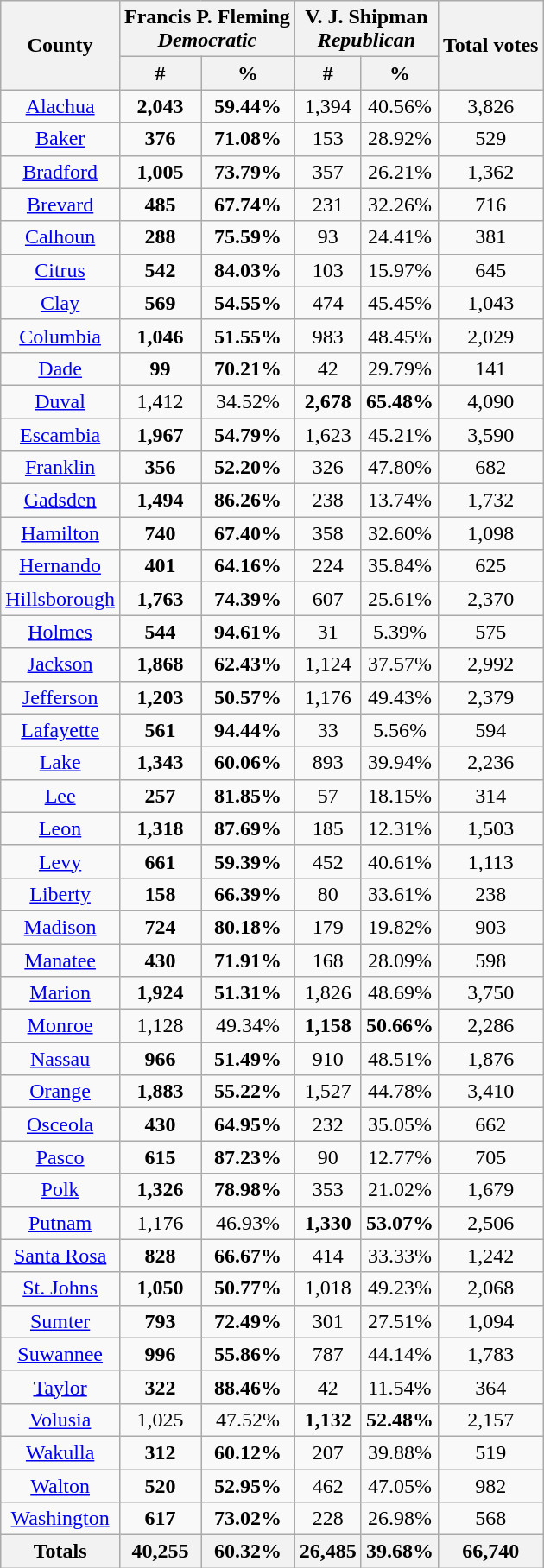<table class="wikitable sortable">
<tr>
<th rowspan="2">County</th>
<th colspan="2" style="text-align: center;" >Francis P. Fleming <br><em>Democratic</em></th>
<th colspan="2" style="text-align: center;" >V. J. Shipman <br> <em>Republican</em></th>
<th rowspan="2">Total votes</th>
</tr>
<tr>
<th colspan="1" style="text-align: center;" >#</th>
<th colspan="1" style="text-align: center;" >%</th>
<th colspan="1" style="text-align: center;" >#</th>
<th colspan="1" style="text-align: center;" >%</th>
</tr>
<tr style="text-align:center;">
<td><a href='#'>Alachua</a></td>
<td><strong>2,043</strong></td>
<td><strong>59.44%</strong></td>
<td>1,394</td>
<td>40.56%</td>
<td>3,826</td>
</tr>
<tr style="text-align:center;">
<td><a href='#'>Baker</a></td>
<td><strong>376</strong></td>
<td><strong>71.08%</strong></td>
<td>153</td>
<td>28.92%</td>
<td>529</td>
</tr>
<tr style="text-align:center;">
<td><a href='#'>Bradford</a></td>
<td><strong>1,005</strong></td>
<td><strong>73.79%</strong></td>
<td>357</td>
<td>26.21%</td>
<td>1,362</td>
</tr>
<tr style="text-align:center;">
<td><a href='#'>Brevard</a></td>
<td><strong>485</strong></td>
<td><strong>67.74%</strong></td>
<td>231</td>
<td>32.26%</td>
<td>716</td>
</tr>
<tr style="text-align:center;">
<td><a href='#'>Calhoun</a></td>
<td><strong>288</strong></td>
<td><strong>75.59%</strong></td>
<td>93</td>
<td>24.41%</td>
<td>381</td>
</tr>
<tr style="text-align:center;">
<td><a href='#'>Citrus</a></td>
<td><strong>542</strong></td>
<td><strong>84.03%</strong></td>
<td>103</td>
<td>15.97%</td>
<td>645</td>
</tr>
<tr style="text-align:center;">
<td><a href='#'>Clay</a></td>
<td><strong>569</strong></td>
<td><strong>54.55%</strong></td>
<td>474</td>
<td>45.45%</td>
<td>1,043</td>
</tr>
<tr style="text-align:center;">
<td><a href='#'>Columbia</a></td>
<td><strong>1,046</strong></td>
<td><strong>51.55%</strong></td>
<td>983</td>
<td>48.45%</td>
<td>2,029</td>
</tr>
<tr style="text-align:center;">
<td><a href='#'>Dade</a></td>
<td><strong>99</strong></td>
<td><strong>70.21%</strong></td>
<td>42</td>
<td>29.79%</td>
<td>141</td>
</tr>
<tr style="text-align:center;">
<td><a href='#'>Duval</a></td>
<td>1,412</td>
<td>34.52%</td>
<td><strong>2,678</strong></td>
<td><strong>65.48%</strong></td>
<td>4,090</td>
</tr>
<tr style="text-align:center;">
<td><a href='#'>Escambia</a></td>
<td><strong>1,967</strong></td>
<td><strong>54.79%</strong></td>
<td>1,623</td>
<td>45.21%</td>
<td>3,590</td>
</tr>
<tr style="text-align:center;">
<td><a href='#'>Franklin</a></td>
<td><strong>356</strong></td>
<td><strong>52.20%</strong></td>
<td>326</td>
<td>47.80%</td>
<td>682</td>
</tr>
<tr style="text-align:center;">
<td><a href='#'>Gadsden</a></td>
<td><strong>1,494</strong></td>
<td><strong>86.26%</strong></td>
<td>238</td>
<td>13.74%</td>
<td>1,732</td>
</tr>
<tr style="text-align:center;">
<td><a href='#'>Hamilton</a></td>
<td><strong>740</strong></td>
<td><strong>67.40%</strong></td>
<td>358</td>
<td>32.60%</td>
<td>1,098</td>
</tr>
<tr style="text-align:center;">
<td><a href='#'>Hernando</a></td>
<td><strong>401</strong></td>
<td><strong>64.16%</strong></td>
<td>224</td>
<td>35.84%</td>
<td>625</td>
</tr>
<tr style="text-align:center;">
<td><a href='#'>Hillsborough</a></td>
<td><strong>1,763</strong></td>
<td><strong>74.39%</strong></td>
<td>607</td>
<td>25.61%</td>
<td>2,370</td>
</tr>
<tr style="text-align:center;">
<td><a href='#'>Holmes</a></td>
<td><strong>544</strong></td>
<td><strong>94.61%</strong></td>
<td>31</td>
<td>5.39%</td>
<td>575</td>
</tr>
<tr style="text-align:center;">
<td><a href='#'>Jackson</a></td>
<td><strong>1,868</strong></td>
<td><strong>62.43%</strong></td>
<td>1,124</td>
<td>37.57%</td>
<td>2,992</td>
</tr>
<tr style="text-align:center;">
<td><a href='#'>Jefferson</a></td>
<td><strong>1,203</strong></td>
<td><strong>50.57%</strong></td>
<td>1,176</td>
<td>49.43%</td>
<td>2,379</td>
</tr>
<tr style="text-align:center;">
<td><a href='#'>Lafayette</a></td>
<td><strong>561</strong></td>
<td><strong>94.44%</strong></td>
<td>33</td>
<td>5.56%</td>
<td>594</td>
</tr>
<tr style="text-align:center;">
<td><a href='#'>Lake</a></td>
<td><strong>1,343</strong></td>
<td><strong>60.06%</strong></td>
<td>893</td>
<td>39.94%</td>
<td>2,236</td>
</tr>
<tr style="text-align:center;">
<td><a href='#'>Lee</a></td>
<td><strong>257</strong></td>
<td><strong>81.85%</strong></td>
<td>57</td>
<td>18.15%</td>
<td>314</td>
</tr>
<tr style="text-align:center;">
<td><a href='#'>Leon</a></td>
<td><strong>1,318</strong></td>
<td><strong>87.69%</strong></td>
<td>185</td>
<td>12.31%</td>
<td>1,503</td>
</tr>
<tr style="text-align:center;">
<td><a href='#'>Levy</a></td>
<td><strong>661</strong></td>
<td><strong>59.39%</strong></td>
<td>452</td>
<td>40.61%</td>
<td>1,113</td>
</tr>
<tr style="text-align:center;">
<td><a href='#'>Liberty</a></td>
<td><strong>158</strong></td>
<td><strong>66.39%</strong></td>
<td>80</td>
<td>33.61%</td>
<td>238</td>
</tr>
<tr style="text-align:center;">
<td><a href='#'>Madison</a></td>
<td><strong>724</strong></td>
<td><strong>80.18%</strong></td>
<td>179</td>
<td>19.82%</td>
<td>903</td>
</tr>
<tr style="text-align:center;">
<td><a href='#'>Manatee</a></td>
<td><strong>430</strong></td>
<td><strong>71.91%</strong></td>
<td>168</td>
<td>28.09%</td>
<td>598</td>
</tr>
<tr style="text-align:center;">
<td><a href='#'>Marion</a></td>
<td><strong>1,924</strong></td>
<td><strong>51.31%</strong></td>
<td>1,826</td>
<td>48.69%</td>
<td>3,750</td>
</tr>
<tr style="text-align:center;">
<td><a href='#'>Monroe</a></td>
<td>1,128</td>
<td>49.34%</td>
<td><strong>1,158</strong></td>
<td><strong>50.66%</strong></td>
<td>2,286</td>
</tr>
<tr style="text-align:center;">
<td><a href='#'>Nassau</a></td>
<td><strong>966</strong></td>
<td><strong>51.49%</strong></td>
<td>910</td>
<td>48.51%</td>
<td>1,876</td>
</tr>
<tr style="text-align:center;">
<td><a href='#'>Orange</a></td>
<td><strong>1,883</strong></td>
<td><strong>55.22%</strong></td>
<td>1,527</td>
<td>44.78%</td>
<td>3,410</td>
</tr>
<tr style="text-align:center;">
<td><a href='#'>Osceola</a></td>
<td><strong>430</strong></td>
<td><strong>64.95%</strong></td>
<td>232</td>
<td>35.05%</td>
<td>662</td>
</tr>
<tr style="text-align:center;">
<td><a href='#'>Pasco</a></td>
<td><strong>615</strong></td>
<td><strong>87.23%</strong></td>
<td>90</td>
<td>12.77%</td>
<td>705</td>
</tr>
<tr style="text-align:center;">
<td><a href='#'>Polk</a></td>
<td><strong>1,326</strong></td>
<td><strong>78.98%</strong></td>
<td>353</td>
<td>21.02%</td>
<td>1,679</td>
</tr>
<tr style="text-align:center;">
<td><a href='#'>Putnam</a></td>
<td>1,176</td>
<td>46.93%</td>
<td><strong>1,330</strong></td>
<td><strong>53.07%</strong></td>
<td>2,506</td>
</tr>
<tr style="text-align:center;">
<td><a href='#'>Santa Rosa</a></td>
<td><strong>828</strong></td>
<td><strong>66.67%</strong></td>
<td>414</td>
<td>33.33%</td>
<td>1,242</td>
</tr>
<tr style="text-align:center;">
<td><a href='#'>St. Johns</a></td>
<td><strong>1,050</strong></td>
<td><strong>50.77%</strong></td>
<td>1,018</td>
<td>49.23%</td>
<td>2,068</td>
</tr>
<tr style="text-align:center;">
<td><a href='#'>Sumter</a></td>
<td><strong>793</strong></td>
<td><strong>72.49%</strong></td>
<td>301</td>
<td>27.51%</td>
<td>1,094</td>
</tr>
<tr style="text-align:center;">
<td><a href='#'>Suwannee</a></td>
<td><strong>996</strong></td>
<td><strong>55.86%</strong></td>
<td>787</td>
<td>44.14%</td>
<td>1,783</td>
</tr>
<tr style="text-align:center;">
<td><a href='#'>Taylor</a></td>
<td><strong>322</strong></td>
<td><strong>88.46%</strong></td>
<td>42</td>
<td>11.54%</td>
<td>364</td>
</tr>
<tr style="text-align:center;">
<td><a href='#'>Volusia</a></td>
<td>1,025</td>
<td>47.52%</td>
<td><strong>1,132</strong></td>
<td><strong>52.48%</strong></td>
<td>2,157</td>
</tr>
<tr style="text-align:center;">
<td><a href='#'>Wakulla</a></td>
<td><strong>312</strong></td>
<td><strong>60.12%</strong></td>
<td>207</td>
<td>39.88%</td>
<td>519</td>
</tr>
<tr style="text-align:center;">
<td><a href='#'>Walton</a></td>
<td><strong>520</strong></td>
<td><strong>52.95%</strong></td>
<td>462</td>
<td>47.05%</td>
<td>982</td>
</tr>
<tr style="text-align:center;">
<td><a href='#'>Washington</a></td>
<td><strong>617</strong></td>
<td><strong>73.02%</strong></td>
<td>228</td>
<td>26.98%</td>
<td>568</td>
</tr>
<tr style="text-align:center;">
<th>Totals</th>
<th>40,255</th>
<th>60.32%</th>
<th>26,485</th>
<th>39.68%</th>
<th>66,740</th>
</tr>
</table>
